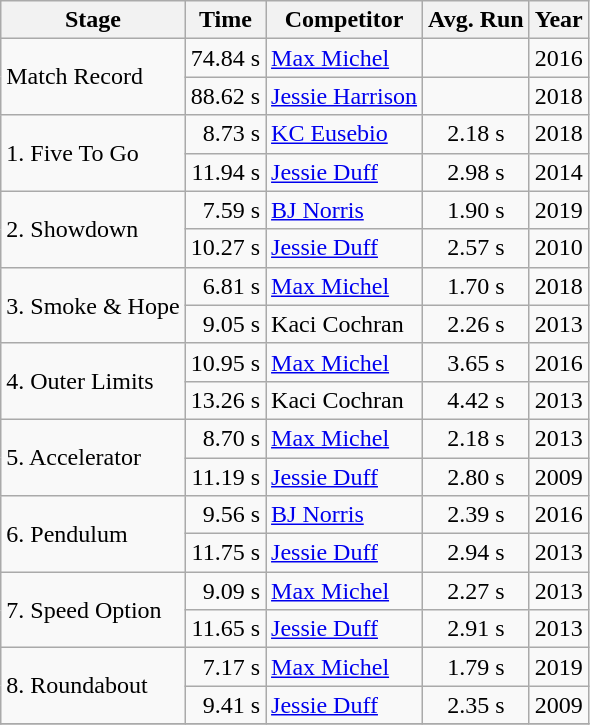<table class="wikitable" style="text-align: left;">
<tr>
<th>Stage</th>
<th>Time</th>
<th>Competitor</th>
<th>Avg. Run</th>
<th>Year</th>
</tr>
<tr>
<td rowspan ="2">Match Record</td>
<td style="text-align: right;">74.84 s</td>
<td> <a href='#'>Max Michel</a></td>
<td style="text-align: center;"></td>
<td>2016</td>
</tr>
<tr>
<td style="text-align: right;">88.62 s</td>
<td> <a href='#'>Jessie Harrison</a></td>
<td style="text-align: center;"></td>
<td>2018</td>
</tr>
<tr>
<td rowspan ="2">1. Five To Go</td>
<td style="text-align: right;">8.73 s</td>
<td> <a href='#'>KC Eusebio</a></td>
<td style="text-align: center;">2.18 s</td>
<td>2018</td>
</tr>
<tr>
<td style="text-align: right;">11.94 s</td>
<td> <a href='#'>Jessie Duff</a></td>
<td style="text-align: center;">2.98 s</td>
<td>2014</td>
</tr>
<tr>
<td rowspan ="2">2. Showdown</td>
<td style="text-align: right;">7.59 s</td>
<td> <a href='#'>BJ Norris</a></td>
<td style="text-align: center;">1.90 s</td>
<td>2019</td>
</tr>
<tr>
<td style="text-align: right;">10.27 s</td>
<td> <a href='#'>Jessie Duff</a></td>
<td style="text-align: center;">2.57 s</td>
<td>2010</td>
</tr>
<tr>
<td rowspan ="2">3. Smoke & Hope</td>
<td style="text-align: right;">6.81 s</td>
<td> <a href='#'>Max Michel</a></td>
<td style="text-align: center;">1.70 s</td>
<td>2018</td>
</tr>
<tr>
<td style="text-align: right;">9.05 s</td>
<td> Kaci Cochran</td>
<td style="text-align: center;">2.26 s</td>
<td>2013</td>
</tr>
<tr>
<td rowspan ="2">4. Outer Limits</td>
<td style="text-align: right;">10.95 s</td>
<td> <a href='#'>Max Michel</a></td>
<td style="text-align: center;">3.65 s</td>
<td>2016</td>
</tr>
<tr>
<td style="text-align: right;">13.26 s</td>
<td> Kaci Cochran</td>
<td style="text-align: center;">4.42 s</td>
<td>2013</td>
</tr>
<tr>
<td rowspan ="2">5. Accelerator</td>
<td style="text-align: right;">8.70 s</td>
<td> <a href='#'>Max Michel</a></td>
<td style="text-align: center;">2.18 s</td>
<td>2013</td>
</tr>
<tr>
<td style="text-align: right;">11.19 s</td>
<td> <a href='#'>Jessie Duff</a></td>
<td style="text-align: center;">2.80 s</td>
<td>2009</td>
</tr>
<tr>
<td rowspan ="2">6. Pendulum</td>
<td style="text-align: right;">9.56 s</td>
<td> <a href='#'>BJ Norris</a></td>
<td style="text-align: center;">2.39 s</td>
<td>2016</td>
</tr>
<tr>
<td style="text-align: right;">11.75 s</td>
<td> <a href='#'>Jessie Duff</a></td>
<td style="text-align: center;">2.94 s</td>
<td>2013</td>
</tr>
<tr>
<td rowspan ="2">7. Speed Option</td>
<td style="text-align: right;">9.09 s</td>
<td> <a href='#'>Max Michel</a></td>
<td style="text-align: center;">2.27 s</td>
<td>2013</td>
</tr>
<tr>
<td style="text-align: right;">11.65 s</td>
<td> <a href='#'>Jessie Duff</a></td>
<td style="text-align: center;">2.91 s</td>
<td>2013</td>
</tr>
<tr>
<td rowspan ="2">8. Roundabout</td>
<td style="text-align: right;">7.17 s</td>
<td> <a href='#'>Max Michel</a></td>
<td style="text-align: center;">1.79 s</td>
<td>2019</td>
</tr>
<tr>
<td style="text-align: right;">9.41 s</td>
<td> <a href='#'>Jessie Duff</a></td>
<td style="text-align: center;">2.35 s</td>
<td>2009</td>
</tr>
<tr>
</tr>
</table>
